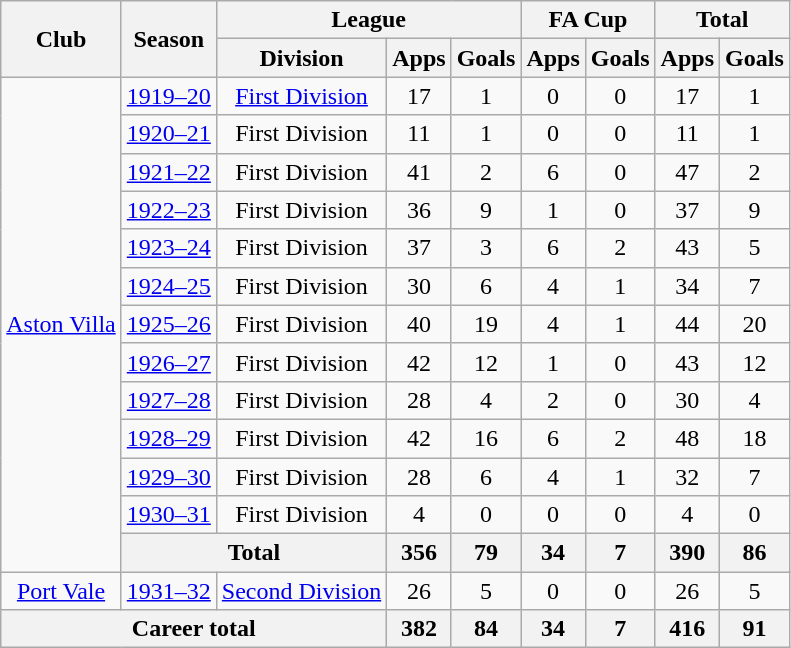<table class="wikitable" style="text-align: center;">
<tr>
<th rowspan="2">Club</th>
<th rowspan="2">Season</th>
<th colspan="3">League</th>
<th colspan="2">FA Cup</th>
<th colspan="2">Total</th>
</tr>
<tr>
<th>Division</th>
<th>Apps</th>
<th>Goals</th>
<th>Apps</th>
<th>Goals</th>
<th>Apps</th>
<th>Goals</th>
</tr>
<tr>
<td rowspan="13"><a href='#'>Aston Villa</a></td>
<td><a href='#'>1919–20</a></td>
<td><a href='#'>First Division</a></td>
<td>17</td>
<td>1</td>
<td>0</td>
<td>0</td>
<td>17</td>
<td>1</td>
</tr>
<tr>
<td><a href='#'>1920–21</a></td>
<td>First Division</td>
<td>11</td>
<td>1</td>
<td>0</td>
<td>0</td>
<td>11</td>
<td>1</td>
</tr>
<tr>
<td><a href='#'>1921–22</a></td>
<td>First Division</td>
<td>41</td>
<td>2</td>
<td>6</td>
<td>0</td>
<td>47</td>
<td>2</td>
</tr>
<tr>
<td><a href='#'>1922–23</a></td>
<td>First Division</td>
<td>36</td>
<td>9</td>
<td>1</td>
<td>0</td>
<td>37</td>
<td>9</td>
</tr>
<tr>
<td><a href='#'>1923–24</a></td>
<td>First Division</td>
<td>37</td>
<td>3</td>
<td>6</td>
<td>2</td>
<td>43</td>
<td>5</td>
</tr>
<tr>
<td><a href='#'>1924–25</a></td>
<td>First Division</td>
<td>30</td>
<td>6</td>
<td>4</td>
<td>1</td>
<td>34</td>
<td>7</td>
</tr>
<tr>
<td><a href='#'>1925–26</a></td>
<td>First Division</td>
<td>40</td>
<td>19</td>
<td>4</td>
<td>1</td>
<td>44</td>
<td>20</td>
</tr>
<tr>
<td><a href='#'>1926–27</a></td>
<td>First Division</td>
<td>42</td>
<td>12</td>
<td>1</td>
<td>0</td>
<td>43</td>
<td>12</td>
</tr>
<tr>
<td><a href='#'>1927–28</a></td>
<td>First Division</td>
<td>28</td>
<td>4</td>
<td>2</td>
<td>0</td>
<td>30</td>
<td>4</td>
</tr>
<tr>
<td><a href='#'>1928–29</a></td>
<td>First Division</td>
<td>42</td>
<td>16</td>
<td>6</td>
<td>2</td>
<td>48</td>
<td>18</td>
</tr>
<tr>
<td><a href='#'>1929–30</a></td>
<td>First Division</td>
<td>28</td>
<td>6</td>
<td>4</td>
<td>1</td>
<td>32</td>
<td>7</td>
</tr>
<tr>
<td><a href='#'>1930–31</a></td>
<td>First Division</td>
<td>4</td>
<td>0</td>
<td>0</td>
<td>0</td>
<td>4</td>
<td>0</td>
</tr>
<tr>
<th colspan="2">Total</th>
<th>356</th>
<th>79</th>
<th>34</th>
<th>7</th>
<th>390</th>
<th>86</th>
</tr>
<tr>
<td><a href='#'>Port Vale</a></td>
<td><a href='#'>1931–32</a></td>
<td><a href='#'>Second Division</a></td>
<td>26</td>
<td>5</td>
<td>0</td>
<td>0</td>
<td>26</td>
<td>5</td>
</tr>
<tr>
<th colspan="3">Career total</th>
<th>382</th>
<th>84</th>
<th>34</th>
<th>7</th>
<th>416</th>
<th>91</th>
</tr>
</table>
